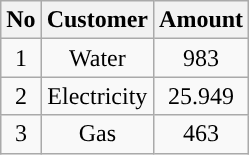<table class="wikitable" style="text-align:center">
<tr>
<th>No</th>
<th>Customer</th>
<th>Amount</th>
</tr>
<tr>
<td>1</td>
<td>Water</td>
<td>983</td>
</tr>
<tr>
<td>2</td>
<td>Electricity</td>
<td>25.949</td>
</tr>
<tr>
<td>3</td>
<td>Gas</td>
<td>463</td>
</tr>
</table>
